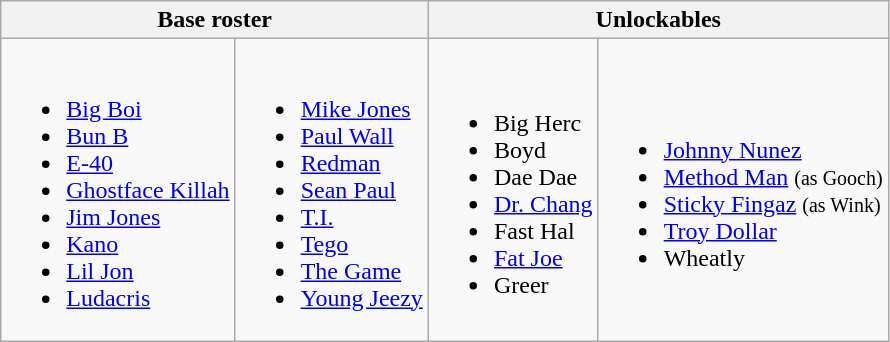<table class="wikitable">
<tr>
<th colspan="2">Base roster</th>
<th colspan="2">Unlockables</th>
</tr>
<tr>
<td><br><ul><li><a href='#'>Big Boi</a></li><li><a href='#'>Bun B</a></li><li><a href='#'>E-40</a></li><li><a href='#'>Ghostface Killah</a></li><li><a href='#'>Jim Jones</a></li><li><a href='#'>Kano</a></li><li><a href='#'>Lil Jon</a></li><li><a href='#'>Ludacris</a></li></ul></td>
<td><br><ul><li><a href='#'>Mike Jones</a></li><li><a href='#'>Paul Wall</a></li><li><a href='#'>Redman</a></li><li><a href='#'>Sean Paul</a></li><li><a href='#'>T.I.</a></li><li><a href='#'>Tego</a></li><li><a href='#'>The Game</a></li><li><a href='#'>Young Jeezy</a></li></ul></td>
<td><br><ul><li>Big Herc</li><li>Boyd</li><li>Dae Dae</li><li><a href='#'>Dr. Chang</a></li><li>Fast Hal</li><li><a href='#'>Fat Joe</a></li><li>Greer</li></ul></td>
<td><br><ul><li><a href='#'>Johnny Nunez</a></li><li><a href='#'>Method Man</a> <small>(as Gooch)</small></li><li><a href='#'>Sticky Fingaz</a> <small>(as Wink)</small></li><li><a href='#'>Troy Dollar</a></li><li>Wheatly</li></ul></td>
</tr>
</table>
